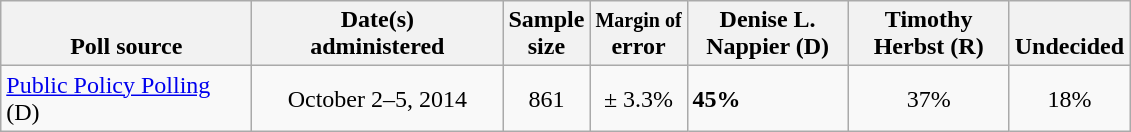<table class="wikitable">
<tr valign= bottom>
<th style="width:160px;">Poll source</th>
<th style="width:160px;">Date(s)<br>administered</th>
<th class=small>Sample<br>size</th>
<th><small>Margin of</small><br>error</th>
<th style="width:100px;">Denise L.<br>Nappier (D)</th>
<th style="width:100px;">Timothy<br>Herbst (R)</th>
<th>Undecided</th>
</tr>
<tr>
<td><a href='#'>Public Policy Polling</a> (D)</td>
<td align=center>October 2–5, 2014</td>
<td align=center>861</td>
<td align=center>± 3.3%</td>
<td><strong>45%</strong></td>
<td align=center>37%</td>
<td align=center>18%</td>
</tr>
</table>
